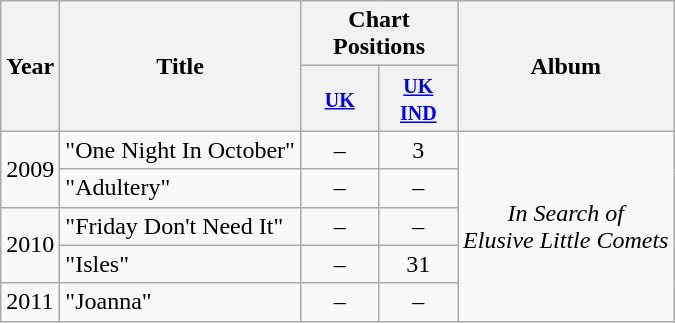<table class="wikitable">
<tr>
<th rowspan="2">Year</th>
<th rowspan="2">Title</th>
<th colspan="2">Chart Positions</th>
<th rowspan="2">Album</th>
</tr>
<tr>
<th style="width:45px;"><small><a href='#'>UK</a></small></th>
<th style="width:45px;"><small><a href='#'>UK<br>IND</a></small></th>
</tr>
<tr>
<td rowspan="2">2009</td>
<td>"One Night In October"</td>
<td style="text-align:center;">–</td>
<td style="text-align:center;">3</td>
<td style="text-align:center;" rowspan="5"><em>In Search of<br>Elusive Little Comets</em></td>
</tr>
<tr>
<td>"Adultery"</td>
<td style="text-align:center;">–</td>
<td style="text-align:center;">–</td>
</tr>
<tr>
<td rowspan="2">2010</td>
<td>"Friday Don't Need It"</td>
<td style="text-align:center;">–</td>
<td style="text-align:center;">–</td>
</tr>
<tr>
<td>"Isles"</td>
<td style="text-align:center;">–</td>
<td style="text-align:center;">31</td>
</tr>
<tr>
<td>2011</td>
<td>"Joanna"</td>
<td style="text-align:center;">–</td>
<td style="text-align:center;">–</td>
</tr>
</table>
